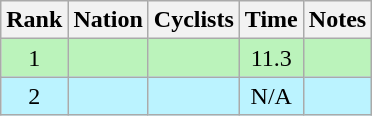<table class="wikitable sortable" style="text-align:center">
<tr>
<th>Rank</th>
<th>Nation</th>
<th>Cyclists</th>
<th>Time</th>
<th>Notes</th>
</tr>
<tr bgcolor=bbf3bb>
<td>1</td>
<td align=left></td>
<td align=left></td>
<td>11.3</td>
<td></td>
</tr>
<tr bgcolor=bbf3ff>
<td>2</td>
<td align=left></td>
<td align=left></td>
<td>N/A</td>
<td></td>
</tr>
</table>
